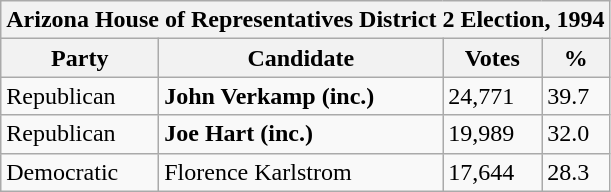<table class="wikitable">
<tr>
<th colspan="4">Arizona House of Representatives District 2 Election, 1994</th>
</tr>
<tr>
<th>Party</th>
<th>Candidate</th>
<th>Votes</th>
<th>%</th>
</tr>
<tr>
<td>Republican</td>
<td><strong>John Verkamp (inc.)</strong></td>
<td>24,771</td>
<td>39.7</td>
</tr>
<tr>
<td>Republican</td>
<td><strong>Joe Hart (inc.)</strong></td>
<td>19,989</td>
<td>32.0</td>
</tr>
<tr>
<td>Democratic</td>
<td>Florence Karlstrom</td>
<td>17,644</td>
<td>28.3</td>
</tr>
</table>
